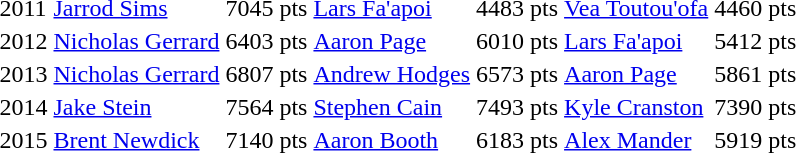<table>
<tr>
<td>2011</td>
<td><a href='#'>Jarrod Sims</a><br></td>
<td>7045 pts</td>
<td><a href='#'>Lars Fa'apoi</a><br></td>
<td>4483 pts</td>
<td><a href='#'>Vea Toutou'ofa</a><br></td>
<td>4460 pts</td>
</tr>
<tr>
<td>2012</td>
<td><a href='#'>Nicholas Gerrard</a><br></td>
<td>6403 pts</td>
<td><a href='#'>Aaron Page</a><br></td>
<td>6010 pts</td>
<td><a href='#'>Lars Fa'apoi</a><br></td>
<td>5412 pts</td>
</tr>
<tr>
<td>2013</td>
<td><a href='#'>Nicholas Gerrard</a><br></td>
<td>6807 pts</td>
<td><a href='#'>Andrew Hodges</a><br></td>
<td>6573 pts</td>
<td><a href='#'>Aaron Page</a><br></td>
<td>5861 pts</td>
</tr>
<tr>
<td>2014</td>
<td><a href='#'>Jake Stein</a><br></td>
<td>7564 pts</td>
<td><a href='#'>Stephen Cain</a><br></td>
<td>7493 pts</td>
<td><a href='#'>Kyle Cranston</a><br></td>
<td>7390 pts</td>
</tr>
<tr>
<td>2015</td>
<td><a href='#'>Brent Newdick</a><br></td>
<td>7140 pts</td>
<td><a href='#'>Aaron Booth</a><br></td>
<td>6183 pts</td>
<td><a href='#'>Alex Mander</a><br></td>
<td>5919 pts</td>
</tr>
</table>
